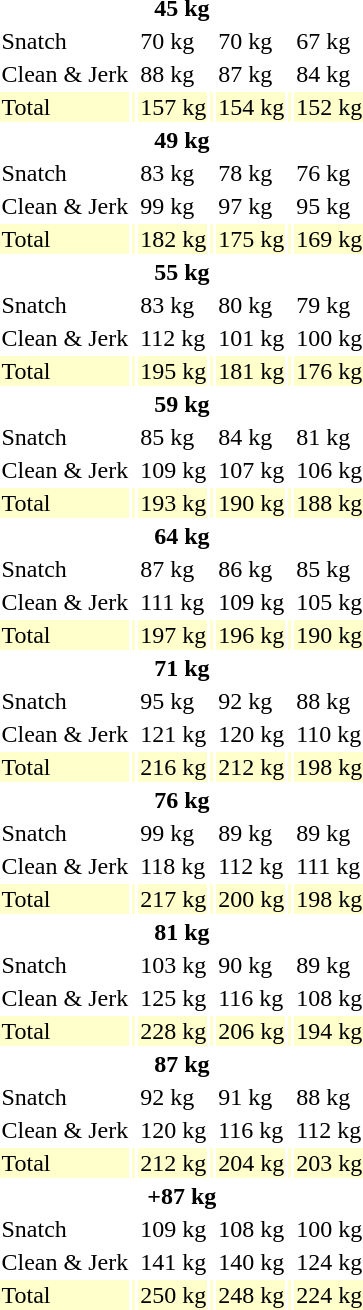<table>
<tr>
<th colspan=7>45 kg</th>
</tr>
<tr>
<td>Snatch</td>
<td></td>
<td>70 kg</td>
<td></td>
<td>70 kg</td>
<td></td>
<td>67 kg</td>
</tr>
<tr>
<td>Clean & Jerk</td>
<td></td>
<td>88 kg</td>
<td></td>
<td>87 kg</td>
<td></td>
<td>84 kg</td>
</tr>
<tr bgcolor=ffffcc>
<td>Total</td>
<td></td>
<td>157 kg</td>
<td></td>
<td>154 kg</td>
<td></td>
<td>152 kg</td>
</tr>
<tr>
<th colspan=7>49 kg</th>
</tr>
<tr>
<td>Snatch</td>
<td></td>
<td>83 kg</td>
<td></td>
<td>78 kg</td>
<td></td>
<td>76 kg</td>
</tr>
<tr>
<td>Clean & Jerk</td>
<td></td>
<td>99 kg</td>
<td></td>
<td>97 kg</td>
<td></td>
<td>95 kg</td>
</tr>
<tr bgcolor=ffffcc>
<td>Total</td>
<td></td>
<td>182 kg</td>
<td></td>
<td>175 kg</td>
<td></td>
<td>169 kg</td>
</tr>
<tr>
<th colspan=7>55 kg</th>
</tr>
<tr>
<td>Snatch</td>
<td></td>
<td>83 kg</td>
<td></td>
<td>80 kg</td>
<td></td>
<td>79 kg</td>
</tr>
<tr>
<td>Clean & Jerk</td>
<td></td>
<td>112 kg</td>
<td></td>
<td>101 kg</td>
<td></td>
<td>100 kg</td>
</tr>
<tr bgcolor=ffffcc>
<td>Total</td>
<td></td>
<td>195 kg</td>
<td></td>
<td>181 kg</td>
<td></td>
<td>176 kg</td>
</tr>
<tr>
<th colspan=7>59 kg</th>
</tr>
<tr>
<td>Snatch</td>
<td></td>
<td>85 kg</td>
<td></td>
<td>84 kg</td>
<td></td>
<td>81 kg</td>
</tr>
<tr>
<td>Clean & Jerk</td>
<td></td>
<td>109 kg</td>
<td></td>
<td>107 kg</td>
<td></td>
<td>106 kg</td>
</tr>
<tr bgcolor=ffffcc>
<td>Total</td>
<td></td>
<td>193 kg</td>
<td></td>
<td>190 kg</td>
<td></td>
<td>188 kg</td>
</tr>
<tr>
<th colspan=7>64 kg</th>
</tr>
<tr>
<td>Snatch</td>
<td></td>
<td>87 kg</td>
<td></td>
<td>86 kg</td>
<td></td>
<td>85 kg</td>
</tr>
<tr>
<td>Clean & Jerk</td>
<td></td>
<td>111 kg</td>
<td></td>
<td>109 kg</td>
<td></td>
<td>105 kg</td>
</tr>
<tr bgcolor=ffffcc>
<td>Total</td>
<td></td>
<td>197 kg</td>
<td></td>
<td>196 kg</td>
<td></td>
<td>190 kg</td>
</tr>
<tr>
<th colspan=7>71 kg</th>
</tr>
<tr>
<td>Snatch</td>
<td></td>
<td>95 kg</td>
<td></td>
<td>92 kg</td>
<td></td>
<td>88 kg</td>
</tr>
<tr>
<td>Clean & Jerk</td>
<td></td>
<td>121 kg</td>
<td></td>
<td>120 kg</td>
<td></td>
<td>110 kg</td>
</tr>
<tr bgcolor=ffffcc>
<td>Total</td>
<td></td>
<td>216 kg</td>
<td></td>
<td>212 kg</td>
<td></td>
<td>198 kg</td>
</tr>
<tr>
<th colspan=7>76 kg</th>
</tr>
<tr>
<td>Snatch</td>
<td></td>
<td>99 kg</td>
<td></td>
<td>89 kg</td>
<td></td>
<td>89 kg</td>
</tr>
<tr>
<td>Clean & Jerk</td>
<td></td>
<td>118 kg</td>
<td></td>
<td>112 kg</td>
<td></td>
<td>111 kg</td>
</tr>
<tr bgcolor=ffffcc>
<td>Total</td>
<td></td>
<td>217 kg</td>
<td></td>
<td>200 kg</td>
<td></td>
<td>198 kg</td>
</tr>
<tr>
<th colspan=7>81 kg</th>
</tr>
<tr>
<td>Snatch</td>
<td></td>
<td>103 kg</td>
<td></td>
<td>90 kg</td>
<td></td>
<td>89 kg</td>
</tr>
<tr>
<td>Clean & Jerk</td>
<td></td>
<td>125 kg</td>
<td></td>
<td>116 kg</td>
<td></td>
<td>108 kg</td>
</tr>
<tr bgcolor=ffffcc>
<td>Total</td>
<td></td>
<td>228 kg</td>
<td></td>
<td>206 kg</td>
<td></td>
<td>194 kg</td>
</tr>
<tr>
<th colspan=7>87 kg</th>
</tr>
<tr>
<td>Snatch</td>
<td></td>
<td>92 kg</td>
<td></td>
<td>91 kg</td>
<td></td>
<td>88 kg</td>
</tr>
<tr>
<td>Clean & Jerk</td>
<td></td>
<td>120 kg</td>
<td></td>
<td>116 kg</td>
<td></td>
<td>112 kg</td>
</tr>
<tr bgcolor=ffffcc>
<td>Total</td>
<td></td>
<td>212 kg</td>
<td></td>
<td>204 kg</td>
<td></td>
<td>203 kg</td>
</tr>
<tr>
<th colspan=7>+87 kg</th>
</tr>
<tr>
<td>Snatch</td>
<td></td>
<td>109 kg</td>
<td></td>
<td>108 kg</td>
<td></td>
<td>100 kg</td>
</tr>
<tr>
<td>Clean & Jerk</td>
<td></td>
<td>141 kg</td>
<td></td>
<td>140 kg</td>
<td></td>
<td>124 kg</td>
</tr>
<tr bgcolor=ffffcc>
<td>Total</td>
<td></td>
<td>250 kg</td>
<td></td>
<td>248 kg</td>
<td></td>
<td>224 kg</td>
</tr>
</table>
